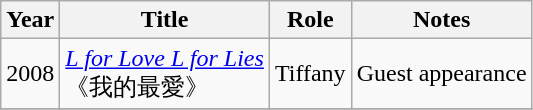<table class="wikitable">
<tr>
<th>Year</th>
<th>Title</th>
<th>Role</th>
<th>Notes</th>
</tr>
<tr>
<td>2008</td>
<td><em><a href='#'>L for Love L for Lies</a></em><br>《我的最愛》</td>
<td>Tiffany</td>
<td>Guest appearance</td>
</tr>
<tr>
</tr>
</table>
